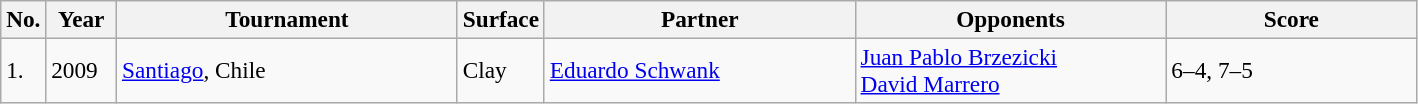<table class="sortable wikitable" style=font-size:97%>
<tr>
<th style="width:20px" class="unsortable">No.</th>
<th style="width:40px">Year</th>
<th style="width:220px">Tournament</th>
<th style="width:50px">Surface</th>
<th style="width:200px">Partner</th>
<th style="width:200px">Opponents</th>
<th style="width:160px" class="unsortable">Score</th>
</tr>
<tr>
<td>1.</td>
<td>2009</td>
<td><a href='#'>Santiago</a>, Chile</td>
<td>Clay</td>
<td> <a href='#'>Eduardo Schwank</a></td>
<td> <a href='#'>Juan Pablo Brzezicki</a><br> <a href='#'>David Marrero</a></td>
<td>6–4, 7–5</td>
</tr>
</table>
